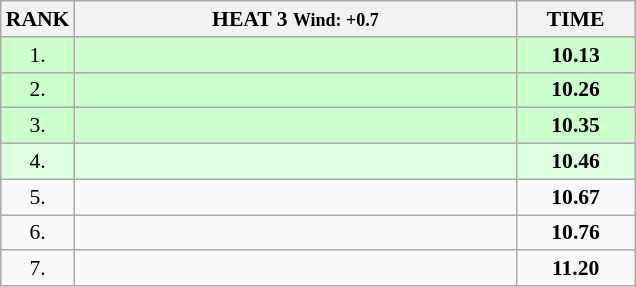<table class="wikitable" style="border-collapse: collapse; font-size: 90%;">
<tr>
<th>RANK</th>
<th style="width: 20em">HEAT 3 <small>Wind: +0.7</small></th>
<th style="width: 5em">TIME</th>
</tr>
<tr style="background:#ccffcc;">
<td align="center">1.</td>
<td></td>
<td align="center"><strong>10.13</strong></td>
</tr>
<tr style="background:#ccffcc;">
<td align="center">2.</td>
<td></td>
<td align="center"><strong>10.26</strong></td>
</tr>
<tr style="background:#ccffcc;">
<td align="center">3.</td>
<td></td>
<td align="center"><strong>10.35</strong></td>
</tr>
<tr style="background:#ddffdd;">
<td align="center">4.</td>
<td></td>
<td align="center"><strong>10.46</strong></td>
</tr>
<tr>
<td align="center">5.</td>
<td></td>
<td align="center"><strong>10.67</strong></td>
</tr>
<tr>
<td align="center">6.</td>
<td></td>
<td align="center"><strong>10.76</strong></td>
</tr>
<tr>
<td align="center">7.</td>
<td></td>
<td align="center"><strong>11.20</strong></td>
</tr>
</table>
